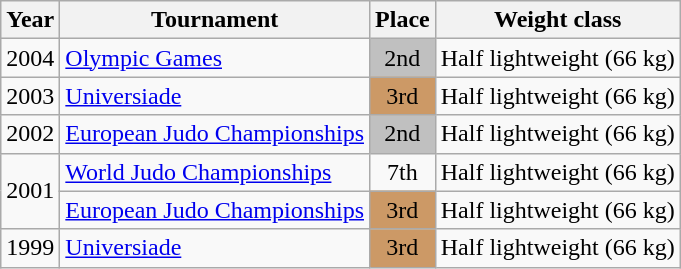<table class=wikitable>
<tr>
<th>Year</th>
<th>Tournament</th>
<th>Place</th>
<th>Weight class</th>
</tr>
<tr>
<td>2004</td>
<td><a href='#'>Olympic Games</a></td>
<td bgcolor="silver" align="center">2nd</td>
<td>Half lightweight (66 kg)</td>
</tr>
<tr>
<td>2003</td>
<td><a href='#'>Universiade</a></td>
<td bgcolor="cc9966" align="center">3rd</td>
<td>Half lightweight (66 kg)</td>
</tr>
<tr>
<td>2002</td>
<td><a href='#'>European Judo Championships</a></td>
<td bgcolor="silver" align="center">2nd</td>
<td>Half lightweight (66 kg)</td>
</tr>
<tr>
<td rowspan=2>2001</td>
<td><a href='#'>World Judo Championships</a></td>
<td align="center">7th</td>
<td>Half lightweight (66 kg)</td>
</tr>
<tr>
<td><a href='#'>European Judo Championships</a></td>
<td bgcolor="cc9966" align="center">3rd</td>
<td>Half lightweight (66 kg)</td>
</tr>
<tr>
<td>1999</td>
<td><a href='#'>Universiade</a></td>
<td bgcolor="cc9966" align="center">3rd</td>
<td>Half lightweight (66 kg)</td>
</tr>
</table>
